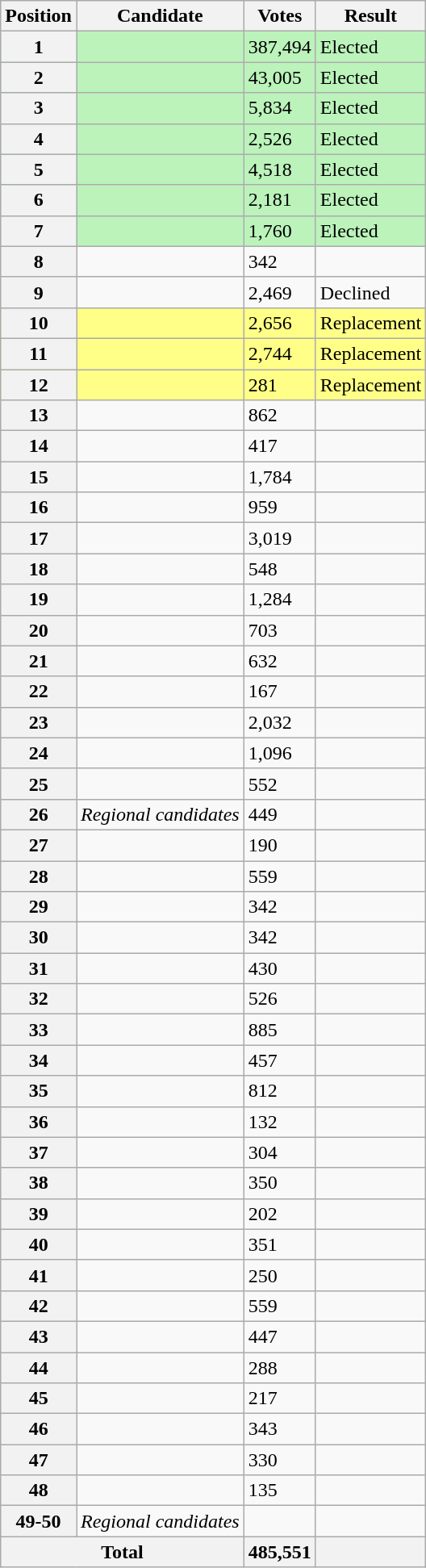<table class="wikitable sortable col3right">
<tr>
<th scope="col">Position</th>
<th scope="col">Candidate</th>
<th scope="col">Votes</th>
<th scope="col">Result</th>
</tr>
<tr bgcolor=bbf3bb>
<th scope="row">1</th>
<td></td>
<td>387,494</td>
<td>Elected</td>
</tr>
<tr bgcolor=bbf3bb>
<th scope="row">2</th>
<td></td>
<td>43,005</td>
<td>Elected</td>
</tr>
<tr bgcolor=bbf3bb>
<th scope="row">3</th>
<td></td>
<td>5,834</td>
<td>Elected</td>
</tr>
<tr bgcolor=bbf3bb>
<th scope="row">4</th>
<td></td>
<td>2,526</td>
<td>Elected</td>
</tr>
<tr bgcolor=bbf3bb>
<th scope="row">5</th>
<td></td>
<td>4,518</td>
<td>Elected</td>
</tr>
<tr bgcolor=bbf3bb>
<th scope="row">6</th>
<td></td>
<td>2,181</td>
<td>Elected</td>
</tr>
<tr bgcolor=bbf3bb>
<th scope="row">7</th>
<td></td>
<td>1,760</td>
<td>Elected</td>
</tr>
<tr>
<th scope="row">8</th>
<td></td>
<td>342</td>
<td></td>
</tr>
<tr>
<th scope="row">9</th>
<td></td>
<td>2,469</td>
<td>Declined</td>
</tr>
<tr bgcolor=#FF8>
<th scope="row">10</th>
<td></td>
<td>2,656</td>
<td>Replacement</td>
</tr>
<tr bgcolor=#FF8>
<th scope="row">11</th>
<td></td>
<td>2,744</td>
<td>Replacement</td>
</tr>
<tr bgcolor=#FF8>
<th scope="row">12</th>
<td></td>
<td>281</td>
<td>Replacement</td>
</tr>
<tr>
<th scope="row">13</th>
<td></td>
<td>862</td>
<td></td>
</tr>
<tr>
<th scope="row">14</th>
<td></td>
<td>417</td>
<td></td>
</tr>
<tr>
<th scope="row">15</th>
<td></td>
<td>1,784</td>
<td></td>
</tr>
<tr>
<th scope="row">16</th>
<td></td>
<td>959</td>
<td></td>
</tr>
<tr>
<th scope="row">17</th>
<td></td>
<td>3,019</td>
<td></td>
</tr>
<tr>
<th scope="row">18</th>
<td></td>
<td>548</td>
<td></td>
</tr>
<tr>
<th scope="row">19</th>
<td></td>
<td>1,284</td>
<td></td>
</tr>
<tr>
<th scope="row">20</th>
<td></td>
<td>703</td>
<td></td>
</tr>
<tr>
<th scope="row">21</th>
<td></td>
<td>632</td>
<td></td>
</tr>
<tr>
<th scope="row">22</th>
<td></td>
<td>167</td>
<td></td>
</tr>
<tr>
<th scope="row">23</th>
<td></td>
<td>2,032</td>
<td></td>
</tr>
<tr>
<th scope="row">24</th>
<td></td>
<td>1,096</td>
<td></td>
</tr>
<tr>
<th scope="row">25</th>
<td></td>
<td>552</td>
<td></td>
</tr>
<tr>
<th scope="row">26</th>
<td><em>Regional candidates</em></td>
<td>449</td>
<td></td>
</tr>
<tr>
<th scope="row">27</th>
<td></td>
<td>190</td>
<td></td>
</tr>
<tr>
<th scope="row">28</th>
<td></td>
<td>559</td>
<td></td>
</tr>
<tr>
<th scope="row">29</th>
<td></td>
<td>342</td>
<td></td>
</tr>
<tr>
<th scope="row">30</th>
<td></td>
<td>342</td>
<td></td>
</tr>
<tr>
<th scope="row">31</th>
<td></td>
<td>430</td>
<td></td>
</tr>
<tr>
<th scope="row">32</th>
<td></td>
<td>526</td>
<td></td>
</tr>
<tr>
<th scope="row">33</th>
<td></td>
<td>885</td>
<td></td>
</tr>
<tr>
<th scope="row">34</th>
<td></td>
<td>457</td>
<td></td>
</tr>
<tr>
<th scope="row">35</th>
<td></td>
<td>812</td>
<td></td>
</tr>
<tr>
<th scope="row">36</th>
<td></td>
<td>132</td>
<td></td>
</tr>
<tr>
<th scope="row">37</th>
<td></td>
<td>304</td>
<td></td>
</tr>
<tr>
<th scope="row">38</th>
<td></td>
<td>350</td>
<td></td>
</tr>
<tr>
<th scope="row">39</th>
<td></td>
<td>202</td>
<td></td>
</tr>
<tr>
<th scope="row">40</th>
<td></td>
<td>351</td>
<td></td>
</tr>
<tr>
<th scope="row">41</th>
<td></td>
<td>250</td>
<td></td>
</tr>
<tr>
<th scope="row">42</th>
<td></td>
<td>559</td>
<td></td>
</tr>
<tr>
<th scope="row">43</th>
<td></td>
<td>447</td>
<td></td>
</tr>
<tr>
<th scope="row">44</th>
<td></td>
<td>288</td>
<td></td>
</tr>
<tr>
<th scope="row">45</th>
<td></td>
<td>217</td>
<td></td>
</tr>
<tr>
<th scope="row">46</th>
<td></td>
<td>343</td>
<td></td>
</tr>
<tr>
<th scope="row">47</th>
<td></td>
<td>330</td>
<td></td>
</tr>
<tr>
<th scope="row">48</th>
<td></td>
<td>135</td>
<td></td>
</tr>
<tr>
<th scope="row">49-50</th>
<td><em>Regional candidates</em></td>
<td></td>
<td></td>
</tr>
<tr class=sortbottom>
<th scope="row" colspan="2">Total</th>
<th style="text-align:right">485,551</th>
<th></th>
</tr>
</table>
